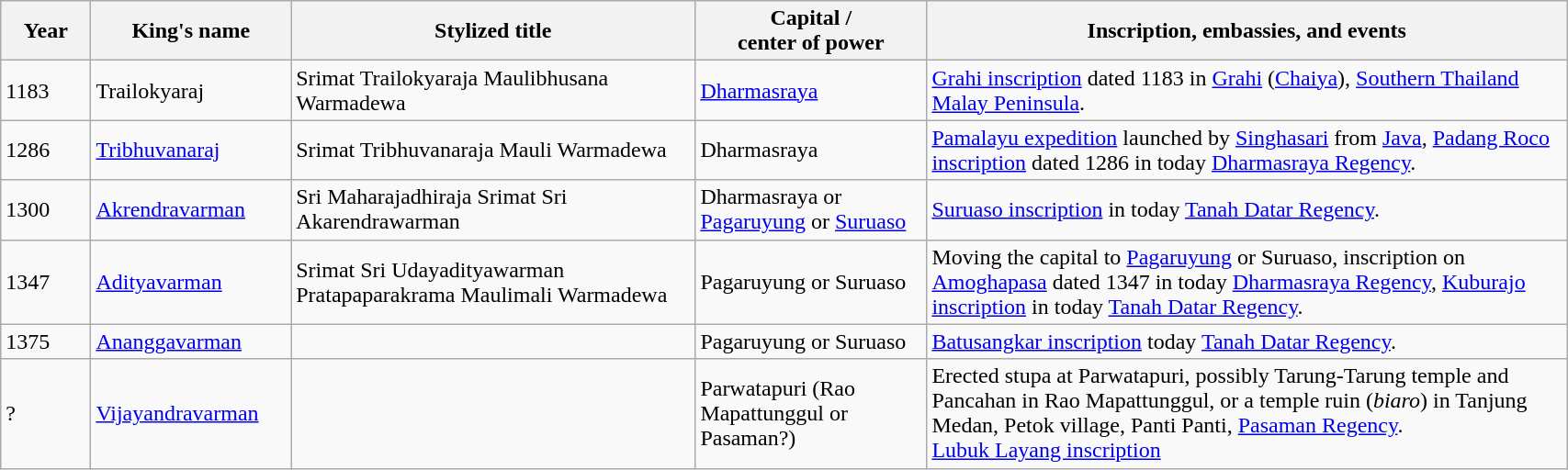<table class="wikitable sortable" border="1" width="90%">
<tr>
<th width="50px">Year</th>
<th width="120px">King's name</th>
<th width="250px">Stylized title</th>
<th width="140px">Capital /<br>center of power</th>
<th width="400px">Inscription, embassies, and events</th>
</tr>
<tr>
<td>1183</td>
<td>Trailokyaraj</td>
<td>Srimat Trailokyaraja Maulibhusana Warmadewa</td>
<td><a href='#'>Dharmasraya</a></td>
<td><a href='#'>Grahi inscription</a> dated 1183 in <a href='#'>Grahi</a> (<a href='#'>Chaiya</a>), <a href='#'>Southern Thailand</a> <a href='#'>Malay Peninsula</a>.</td>
</tr>
<tr>
<td>1286</td>
<td><a href='#'>Tribhuvanaraj</a></td>
<td>Srimat Tribhuvanaraja Mauli Warmadewa</td>
<td>Dharmasraya</td>
<td><a href='#'>Pamalayu expedition</a> launched by <a href='#'>Singhasari</a> from <a href='#'>Java</a>, <a href='#'>Padang Roco inscription</a> dated 1286 in today <a href='#'>Dharmasraya Regency</a>.</td>
</tr>
<tr>
<td>1300</td>
<td><a href='#'>Akrendravarman</a></td>
<td>Sri Maharajadhiraja Srimat Sri Akarendrawarman</td>
<td>Dharmasraya or <a href='#'>Pagaruyung</a> or <a href='#'>Suruaso</a></td>
<td><a href='#'>Suruaso inscription</a> in today <a href='#'>Tanah Datar Regency</a>.</td>
</tr>
<tr>
<td>1347</td>
<td><a href='#'>Adityavarman</a></td>
<td>Srimat Sri Udayadityawarman Pratapaparakrama Maulimali Warmadewa</td>
<td>Pagaruyung or Suruaso</td>
<td>Moving the capital to <a href='#'>Pagaruyung</a> or Suruaso, inscription on <a href='#'>Amoghapasa</a> dated 1347 in today <a href='#'>Dharmasraya Regency</a>, <a href='#'>Kuburajo inscription</a> in today <a href='#'>Tanah Datar Regency</a>.</td>
</tr>
<tr>
<td>1375</td>
<td><a href='#'>Ananggavarman</a></td>
<td></td>
<td>Pagaruyung or Suruaso</td>
<td><a href='#'>Batusangkar inscription</a> today <a href='#'>Tanah Datar Regency</a>.</td>
</tr>
<tr>
<td>?</td>
<td><a href='#'>Vijayandravarman</a></td>
<td></td>
<td>Parwatapuri (Rao Mapattunggul or Pasaman?)</td>
<td>Erected stupa at Parwatapuri, possibly Tarung-Tarung temple and Pancahan in Rao Mapattunggul, or a temple ruin (<em>biaro</em>) in Tanjung Medan, Petok village, Panti Panti, <a href='#'>Pasaman Regency</a>.<br><a href='#'>Lubuk Layang inscription</a></td>
</tr>
</table>
